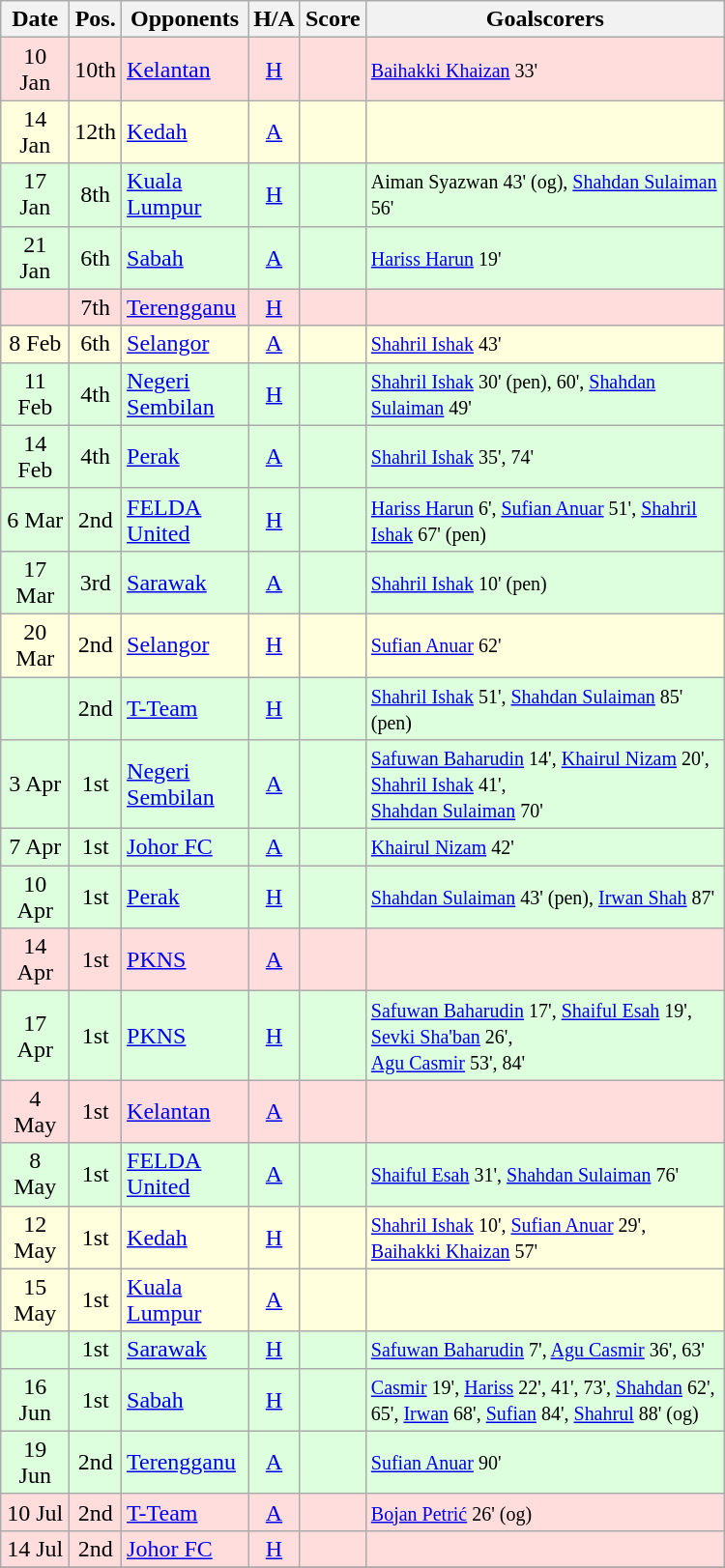<table class="wikitable" style="text-align:center">
<tr>
<th width="40" style="text-align:center">Date</th>
<th width="20">Pos.</th>
<th width="80">Opponents</th>
<th width="20">H/A</th>
<th width='30'>Score</th>
<th align="center" width="240">Goalscorers</th>
</tr>
<tr bgcolor="#ffdddd">
<td>10 Jan</td>
<td>10th</td>
<td align='left'><a href='#'>Kelantan</a></td>
<td><a href='#'>H</a></td>
<td></td>
<td align='left'><small><a href='#'>Baihakki Khaizan</a> 33'</small></td>
</tr>
<tr bgcolor="#FFFFDD">
<td>14 Jan</td>
<td>12th</td>
<td align='left'><a href='#'>Kedah</a></td>
<td><a href='#'>A</a></td>
<td></td>
<td></td>
</tr>
<tr bgcolor="#ddffdd">
<td>17 Jan</td>
<td>8th</td>
<td align='left'><a href='#'>Kuala Lumpur</a></td>
<td><a href='#'>H</a></td>
<td></td>
<td align='left'><small>Aiman Syazwan 43' (og), <a href='#'>Shahdan Sulaiman</a> 56'</small></td>
</tr>
<tr bgcolor="#ddffdd">
<td>21 Jan</td>
<td>6th</td>
<td align='left'><a href='#'>Sabah</a></td>
<td><a href='#'>A</a></td>
<td></td>
<td align='left'><small><a href='#'>Hariss Harun</a> 19'</small></td>
</tr>
<tr bgcolor="#ffdddd">
<td></td>
<td>7th</td>
<td align='left'><a href='#'>Terengganu</a></td>
<td><a href='#'>H</a></td>
<td></td>
<td></td>
</tr>
<tr bgcolor="#FFFFDD">
<td>8 Feb</td>
<td>6th</td>
<td align='left'><a href='#'>Selangor</a></td>
<td><a href='#'>A</a></td>
<td></td>
<td align='left'><small><a href='#'>Shahril Ishak</a> 43'</small></td>
</tr>
<tr bgcolor="#ddffdd">
<td>11 Feb</td>
<td>4th</td>
<td align='left'><a href='#'>Negeri Sembilan</a></td>
<td><a href='#'>H</a></td>
<td></td>
<td align='left'><small><a href='#'>Shahril Ishak</a> 30' (pen), 60', <a href='#'>Shahdan Sulaiman</a> 49'</small></td>
</tr>
<tr bgcolor="#ddffdd">
<td>14 Feb</td>
<td>4th</td>
<td align='left'><a href='#'>Perak</a></td>
<td><a href='#'>A</a></td>
<td></td>
<td align='left'><small><a href='#'>Shahril Ishak</a> 35', 74'</small></td>
</tr>
<tr bgcolor="#ddffdd">
<td>6 Mar</td>
<td>2nd</td>
<td align='left'><a href='#'>FELDA United</a></td>
<td><a href='#'>H</a></td>
<td></td>
<td align='left'><small><a href='#'>Hariss Harun</a> 6', <a href='#'>Sufian Anuar</a> 51', <a href='#'>Shahril Ishak</a> 67' (pen)</small></td>
</tr>
<tr bgcolor="#ddffdd">
<td>17 Mar</td>
<td>3rd</td>
<td align='left'><a href='#'>Sarawak</a></td>
<td><a href='#'>A</a></td>
<td></td>
<td align='left'><small><a href='#'>Shahril Ishak</a> 10' (pen)</small></td>
</tr>
<tr bgcolor="#FFFFDD">
<td>20 Mar</td>
<td>2nd</td>
<td align='left'><a href='#'>Selangor</a></td>
<td><a href='#'>H</a></td>
<td></td>
<td align='left'><small><a href='#'>Sufian Anuar</a> 62'</small></td>
</tr>
<tr bgcolor="#ddffdd">
<td></td>
<td>2nd</td>
<td align='left'><a href='#'>T-Team</a></td>
<td><a href='#'>H</a></td>
<td></td>
<td align='left'><small><a href='#'>Shahril Ishak</a> 51', <a href='#'>Shahdan Sulaiman</a> 85' (pen)</small></td>
</tr>
<tr bgcolor="#ddffdd">
<td>3 Apr</td>
<td>1st</td>
<td align='left'><a href='#'>Negeri Sembilan</a></td>
<td><a href='#'>A</a></td>
<td></td>
<td align='left'><small><a href='#'>Safuwan Baharudin</a> 14', <a href='#'>Khairul Nizam</a> 20', <a href='#'>Shahril Ishak</a> 41', <br><a href='#'>Shahdan Sulaiman</a> 70'</small></td>
</tr>
<tr bgcolor="#ddffdd">
<td>7 Apr</td>
<td>1st</td>
<td align='left'><a href='#'>Johor FC</a></td>
<td><a href='#'>A</a></td>
<td></td>
<td align='left'><small><a href='#'>Khairul Nizam</a> 42'</small></td>
</tr>
<tr bgcolor="#ddffdd">
<td>10 Apr</td>
<td>1st</td>
<td align='left'><a href='#'>Perak</a></td>
<td><a href='#'>H</a></td>
<td></td>
<td align='left'><small><a href='#'>Shahdan Sulaiman</a> 43' (pen), <a href='#'>Irwan Shah</a> 87'</small></td>
</tr>
<tr bgcolor="#ffdddd">
<td>14 Apr</td>
<td>1st</td>
<td align='left'><a href='#'>PKNS</a></td>
<td><a href='#'>A</a></td>
<td></td>
<td></td>
</tr>
<tr bgcolor="#ddffdd">
<td>17 Apr</td>
<td>1st</td>
<td align='left'><a href='#'>PKNS</a></td>
<td><a href='#'>H</a></td>
<td></td>
<td align='left'><small><a href='#'>Safuwan Baharudin</a> 17', <a href='#'>Shaiful Esah</a> 19', <a href='#'>Sevki Sha'ban</a> 26',<br><a href='#'>Agu Casmir</a> 53', 84'</small></td>
</tr>
<tr bgcolor="#ffdddd">
<td>4 May</td>
<td>1st</td>
<td align='left'><a href='#'>Kelantan</a></td>
<td><a href='#'>A</a></td>
<td></td>
<td></td>
</tr>
<tr bgcolor="#ddffdd">
<td>8 May</td>
<td>1st</td>
<td align='left'><a href='#'>FELDA United</a></td>
<td><a href='#'>A</a></td>
<td></td>
<td align='left'><small><a href='#'>Shaiful Esah</a> 31', <a href='#'>Shahdan Sulaiman</a> 76'</small></td>
</tr>
<tr bgcolor="#FFFFDD">
<td>12 May</td>
<td>1st</td>
<td align='left'><a href='#'>Kedah</a></td>
<td><a href='#'>H</a></td>
<td></td>
<td align='left'><small><a href='#'>Shahril Ishak</a> 10', <a href='#'>Sufian Anuar</a> 29', <a href='#'>Baihakki Khaizan</a> 57'</small></td>
</tr>
<tr bgcolor="#FFFFDD">
<td>15 May</td>
<td>1st</td>
<td align='left'><a href='#'>Kuala Lumpur</a></td>
<td><a href='#'>A</a></td>
<td></td>
<td></td>
</tr>
<tr bgcolor="#ddffdd">
<td></td>
<td>1st</td>
<td align='left'><a href='#'>Sarawak</a></td>
<td><a href='#'>H</a></td>
<td></td>
<td align='left'><small><a href='#'>Safuwan Baharudin</a> 7', <a href='#'>Agu Casmir</a> 36', 63'</small></td>
</tr>
<tr bgcolor="#ddffdd">
<td>16 Jun</td>
<td>1st</td>
<td align='left'><a href='#'>Sabah</a></td>
<td><a href='#'>H</a></td>
<td></td>
<td align='left'><small><a href='#'>Casmir</a> 19', <a href='#'>Hariss</a> 22', 41', 73', <a href='#'>Shahdan</a> 62', 65', <a href='#'>Irwan</a> 68', <a href='#'>Sufian</a> 84', <a href='#'>Shahrul</a> 88' (og)</small></td>
</tr>
<tr bgcolor="#ddffdd">
<td>19 Jun</td>
<td>2nd</td>
<td align='left'><a href='#'>Terengganu</a></td>
<td><a href='#'>A</a></td>
<td></td>
<td align='left'><small><a href='#'>Sufian Anuar</a> 90'</small></td>
</tr>
<tr bgcolor="#ffdddd">
<td>10 Jul</td>
<td>2nd</td>
<td align='left'><a href='#'>T-Team</a></td>
<td><a href='#'>A</a></td>
<td></td>
<td align='left'><small><a href='#'>Bojan Petrić</a> 26' (og)</small></td>
</tr>
<tr bgcolor="#ffdddd">
<td>14 Jul</td>
<td>2nd</td>
<td align='left'><a href='#'>Johor FC</a></td>
<td><a href='#'>H</a></td>
<td></td>
<td></td>
</tr>
<tr>
</tr>
</table>
